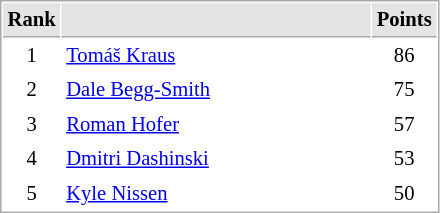<table cellspacing="1" cellpadding="3" style="border:1px solid #AAAAAA;font-size:86%">
<tr bgcolor="#E4E4E4">
<th style="border-bottom:1px solid #AAAAAA" width=10>Rank</th>
<th style="border-bottom:1px solid #AAAAAA" width=200></th>
<th style="border-bottom:1px solid #AAAAAA" width=20>Points</th>
</tr>
<tr>
<td align="center">1</td>
<td> <a href='#'>Tomáš Kraus</a></td>
<td align=center>86</td>
</tr>
<tr>
<td align="center">2</td>
<td> <a href='#'>Dale Begg-Smith</a></td>
<td align=center>75</td>
</tr>
<tr>
<td align="center">3</td>
<td> <a href='#'>Roman Hofer</a></td>
<td align=center>57</td>
</tr>
<tr>
<td align="center">4</td>
<td> <a href='#'>Dmitri Dashinski</a></td>
<td align=center>53</td>
</tr>
<tr>
<td align="center">5</td>
<td> <a href='#'>Kyle Nissen</a></td>
<td align=center>50</td>
</tr>
</table>
